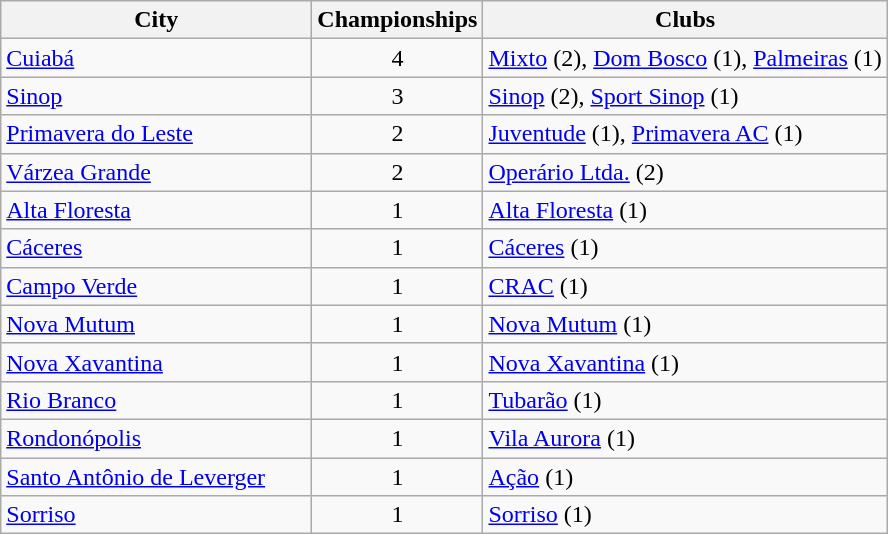<table class="wikitable">
<tr>
<th style="width:200px">City</th>
<th>Championships</th>
<th>Clubs</th>
</tr>
<tr>
<td> <a href='#'>Cuiabá</a></td>
<td align="center">4</td>
<td><a href='#'>Mixto</a> (2), <a href='#'>Dom Bosco</a> (1), <a href='#'>Palmeiras</a> (1)</td>
</tr>
<tr>
<td> <a href='#'>Sinop</a></td>
<td align="center">3</td>
<td><a href='#'>Sinop</a> (2), <a href='#'>Sport Sinop</a> (1)</td>
</tr>
<tr>
<td> <a href='#'>Primavera do Leste</a></td>
<td align="center">2</td>
<td><a href='#'>Juventude</a> (1), <a href='#'>Primavera AC</a> (1)</td>
</tr>
<tr>
<td> <a href='#'>Várzea Grande</a></td>
<td align="center">2</td>
<td><a href='#'>Operário Ltda.</a> (2)</td>
</tr>
<tr>
<td> <a href='#'>Alta Floresta</a></td>
<td align="center">1</td>
<td><a href='#'>Alta Floresta</a> (1)</td>
</tr>
<tr>
<td> <a href='#'>Cáceres</a></td>
<td align="center">1</td>
<td><a href='#'>Cáceres</a> (1)</td>
</tr>
<tr>
<td> <a href='#'>Campo Verde</a></td>
<td align="center">1</td>
<td><a href='#'>CRAC</a> (1)</td>
</tr>
<tr>
<td> <a href='#'>Nova Mutum</a></td>
<td align="center">1</td>
<td><a href='#'>Nova Mutum</a> (1)</td>
</tr>
<tr>
<td> <a href='#'>Nova Xavantina</a></td>
<td align="center">1</td>
<td><a href='#'>Nova Xavantina</a> (1)</td>
</tr>
<tr>
<td><a href='#'>Rio Branco</a></td>
<td align="center">1</td>
<td><a href='#'>Tubarão</a> (1)</td>
</tr>
<tr>
<td> <a href='#'>Rondonópolis</a></td>
<td align="center">1</td>
<td><a href='#'>Vila Aurora</a> (1)</td>
</tr>
<tr>
<td> <a href='#'>Santo Antônio de Leverger</a></td>
<td align="center">1</td>
<td><a href='#'>Ação</a> (1)</td>
</tr>
<tr>
<td> <a href='#'>Sorriso</a></td>
<td align="center">1</td>
<td><a href='#'>Sorriso</a> (1)</td>
</tr>
</table>
